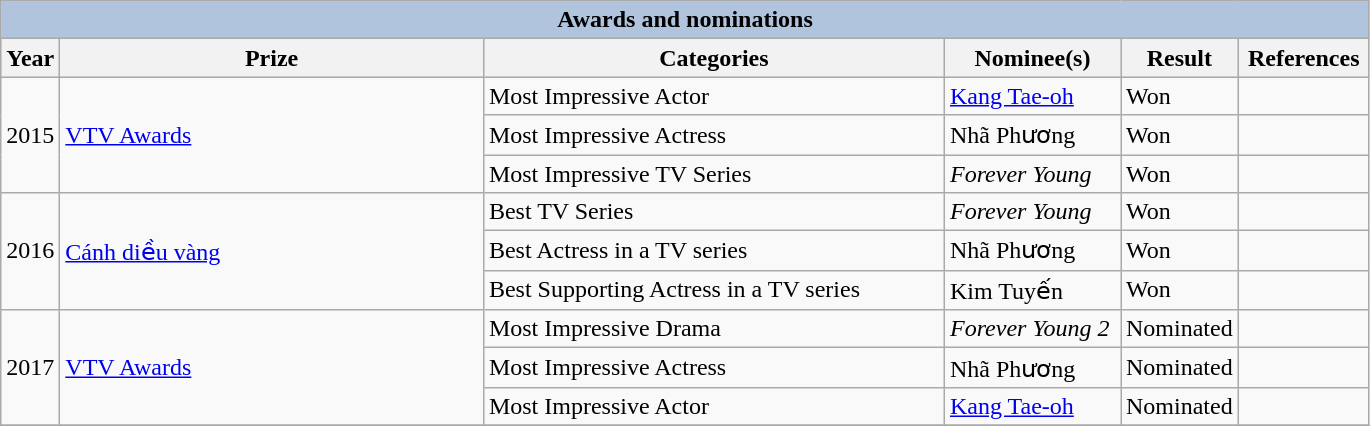<table class="wikitable mw-collapsible">
<tr>
<th colspan="6" style="background: LightSteelBlue;">Awards and nominations</th>
</tr>
<tr style="background:#ccc; text-align:center;">
<th width="20">Year</th>
<th width="275">Prize</th>
<th width="300">Categories</th>
<th width="110">Nominee(s)</th>
<th>Result</th>
<th width="80">References</th>
</tr>
<tr>
<td rowspan="3">2015</td>
<td rowspan="3"><a href='#'>VTV Awards</a></td>
<td>Most Impressive Actor</td>
<td Kang Tae-oh><a href='#'>Kang Tae-oh</a></td>
<td>Won</td>
<td></td>
</tr>
<tr>
<td>Most Impressive Actress</td>
<td Nhã Phương>Nhã Phương</td>
<td>Won</td>
<td></td>
</tr>
<tr>
<td>Most Impressive TV Series</td>
<td><em>Forever Young</em></td>
<td>Won</td>
<td></td>
</tr>
<tr>
<td rowspan="3">2016</td>
<td rowspan="3"><a href='#'>Cánh diều vàng</a></td>
<td>Best TV Series</td>
<td><em>Forever Young</em></td>
<td>Won</td>
<td></td>
</tr>
<tr>
<td>Best Actress in a TV series</td>
<td Nhã Phương>Nhã Phương</td>
<td>Won</td>
<td></td>
</tr>
<tr>
<td>Best Supporting Actress in a TV series</td>
<td Kim Tuyến>Kim Tuyến</td>
<td>Won</td>
<td></td>
</tr>
<tr>
<td rowspan="3">2017</td>
<td rowspan="3"><a href='#'>VTV Awards</a></td>
<td>Most Impressive Drama</td>
<td><em>Forever Young 2</em></td>
<td>Nominated</td>
<td></td>
</tr>
<tr>
<td>Most Impressive Actress</td>
<td Nhã Phương>Nhã Phương</td>
<td>Nominated</td>
<td></td>
</tr>
<tr>
<td>Most Impressive Actor</td>
<td Kang Tae-oh><a href='#'>Kang Tae-oh</a></td>
<td>Nominated</td>
<td></td>
</tr>
<tr>
</tr>
</table>
